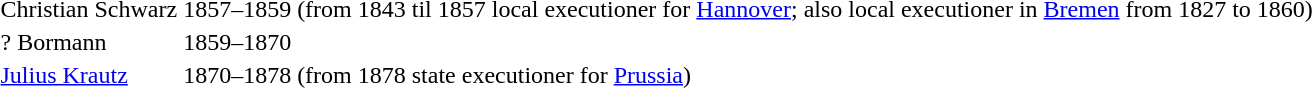<table>
<tr>
<td>Christian Schwarz</td>
<td>1857–1859 (from 1843 til 1857 local executioner for <a href='#'>Hannover</a>; also local executioner in <a href='#'>Bremen</a> from 1827 to 1860)</td>
</tr>
<tr>
<td>? Bormann</td>
<td>1859–1870</td>
</tr>
<tr>
<td><a href='#'>Julius Krautz</a></td>
<td>1870–1878 (from 1878 state executioner for <a href='#'>Prussia</a>)</td>
</tr>
<tr>
</tr>
</table>
